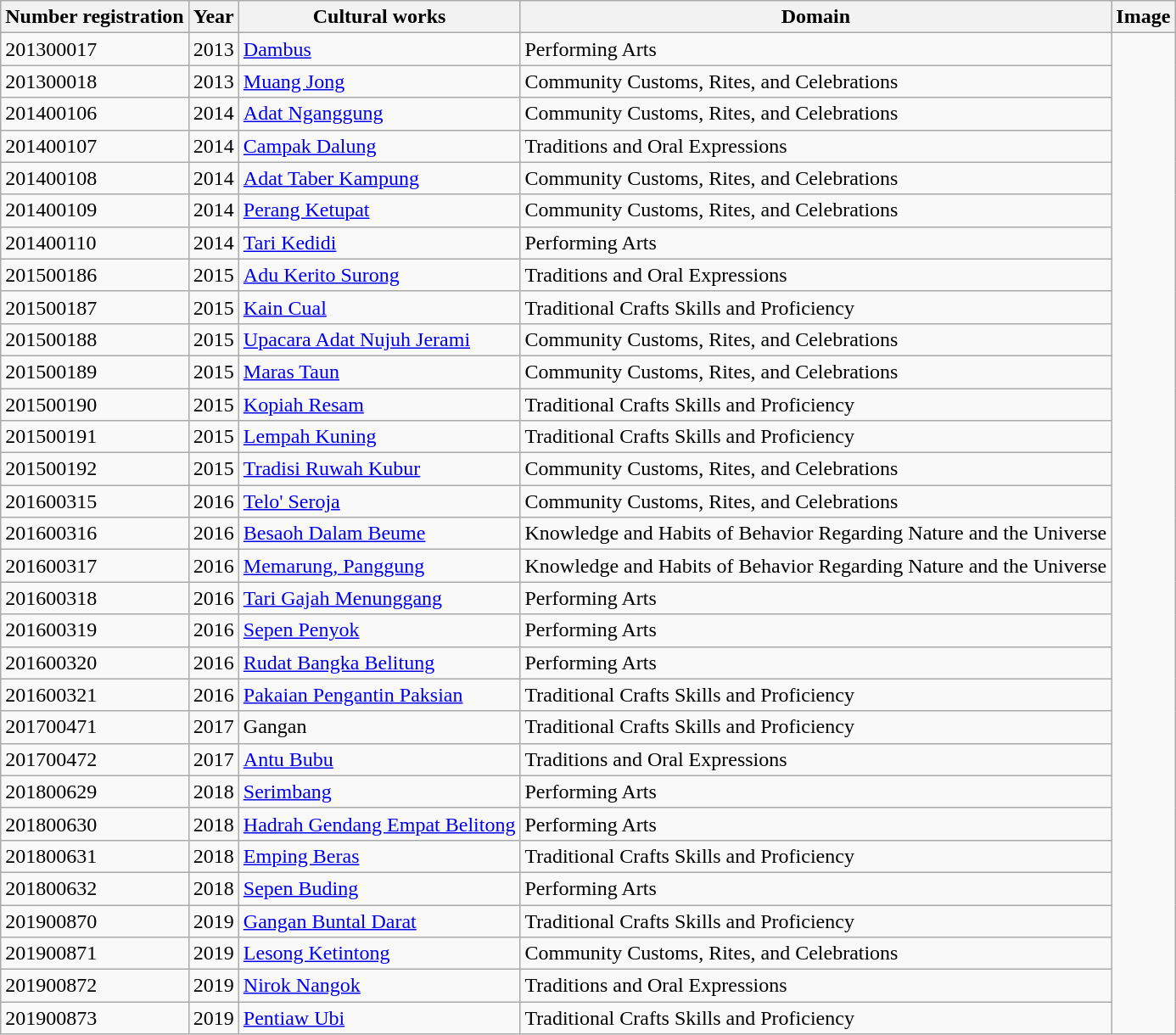<table class = "wikitable sortable">
<tr>
<th>Number registration</th>
<th>Year</th>
<th>Cultural works</th>
<th>Domain</th>
<th>Image</th>
</tr>
<tr>
<td>201300017</td>
<td>2013</td>
<td><a href='#'>Dambus</a></td>
<td>Performing Arts</td>
</tr>
<tr>
<td>201300018</td>
<td>2013</td>
<td><a href='#'>Muang Jong</a></td>
<td>Community Customs, Rites, and Celebrations</td>
</tr>
<tr>
<td>201400106</td>
<td>2014</td>
<td><a href='#'>Adat Nganggung</a></td>
<td>Community Customs, Rites, and Celebrations</td>
</tr>
<tr>
<td>201400107</td>
<td>2014</td>
<td><a href='#'>Campak Dalung</a></td>
<td>Traditions and Oral Expressions</td>
</tr>
<tr>
<td>201400108</td>
<td>2014</td>
<td><a href='#'>Adat Taber Kampung</a></td>
<td>Community Customs, Rites, and Celebrations</td>
</tr>
<tr>
<td>201400109</td>
<td>2014</td>
<td><a href='#'>Perang Ketupat</a></td>
<td>Community Customs, Rites, and Celebrations</td>
</tr>
<tr>
<td>201400110</td>
<td>2014</td>
<td><a href='#'>Tari Kedidi</a></td>
<td>Performing Arts</td>
</tr>
<tr>
<td>201500186</td>
<td>2015</td>
<td><a href='#'>Adu Kerito Surong</a></td>
<td>Traditions and Oral Expressions</td>
</tr>
<tr>
<td>201500187</td>
<td>2015</td>
<td><a href='#'>Kain Cual</a></td>
<td>Traditional Crafts Skills and Proficiency</td>
</tr>
<tr>
<td>201500188</td>
<td>2015</td>
<td><a href='#'>Upacara Adat Nujuh Jerami</a></td>
<td>Community Customs, Rites, and Celebrations</td>
</tr>
<tr>
<td>201500189</td>
<td>2015</td>
<td><a href='#'>Maras Taun</a></td>
<td>Community Customs, Rites, and Celebrations</td>
</tr>
<tr>
<td>201500190</td>
<td>2015</td>
<td><a href='#'>Kopiah Resam</a></td>
<td>Traditional Crafts Skills and Proficiency</td>
</tr>
<tr>
<td>201500191</td>
<td>2015</td>
<td><a href='#'>Lempah Kuning</a></td>
<td>Traditional Crafts Skills and Proficiency</td>
</tr>
<tr>
<td>201500192</td>
<td>2015</td>
<td><a href='#'>Tradisi Ruwah Kubur</a></td>
<td>Community Customs, Rites, and Celebrations</td>
</tr>
<tr>
<td>201600315</td>
<td>2016</td>
<td><a href='#'>Telo' Seroja</a></td>
<td>Community Customs, Rites, and Celebrations</td>
</tr>
<tr>
<td>201600316</td>
<td>2016</td>
<td><a href='#'>Besaoh Dalam Beume</a></td>
<td>Knowledge and Habits of Behavior Regarding Nature and the Universe</td>
</tr>
<tr>
<td>201600317</td>
<td>2016</td>
<td><a href='#'>Memarung, Panggung</a></td>
<td>Knowledge and Habits of Behavior Regarding Nature and the Universe</td>
</tr>
<tr>
<td>201600318</td>
<td>2016</td>
<td><a href='#'>Tari Gajah Menunggang</a></td>
<td>Performing Arts</td>
</tr>
<tr>
<td>201600319</td>
<td>2016</td>
<td><a href='#'>Sepen Penyok</a></td>
<td>Performing Arts</td>
</tr>
<tr>
<td>201600320</td>
<td>2016</td>
<td><a href='#'>Rudat Bangka Belitung</a></td>
<td>Performing Arts</td>
</tr>
<tr>
<td>201600321</td>
<td>2016</td>
<td><a href='#'>Pakaian Pengantin Paksian</a></td>
<td>Traditional Crafts Skills and Proficiency</td>
</tr>
<tr>
<td>201700471</td>
<td>2017</td>
<td>Gangan</td>
<td>Traditional Crafts Skills and Proficiency</td>
</tr>
<tr>
<td>201700472</td>
<td>2017</td>
<td><a href='#'>Antu Bubu</a></td>
<td>Traditions and Oral Expressions</td>
</tr>
<tr>
<td>201800629</td>
<td>2018</td>
<td><a href='#'>Serimbang</a></td>
<td>Performing Arts</td>
</tr>
<tr>
<td>201800630</td>
<td>2018</td>
<td><a href='#'>Hadrah Gendang Empat Belitong</a></td>
<td>Performing Arts</td>
</tr>
<tr>
<td>201800631</td>
<td>2018</td>
<td><a href='#'>Emping Beras</a></td>
<td>Traditional Crafts Skills and Proficiency</td>
</tr>
<tr>
<td>201800632</td>
<td>2018</td>
<td><a href='#'>Sepen Buding</a></td>
<td>Performing Arts</td>
</tr>
<tr>
<td>201900870</td>
<td>2019</td>
<td><a href='#'>Gangan Buntal Darat</a></td>
<td>Traditional Crafts Skills and Proficiency</td>
</tr>
<tr>
<td>201900871</td>
<td>2019</td>
<td><a href='#'>Lesong Ketintong</a></td>
<td>Community Customs, Rites, and Celebrations</td>
</tr>
<tr>
<td>201900872</td>
<td>2019</td>
<td><a href='#'>Nirok Nangok</a></td>
<td>Traditions and Oral Expressions</td>
</tr>
<tr>
<td>201900873</td>
<td>2019</td>
<td><a href='#'>Pentiaw Ubi</a></td>
<td>Traditional Crafts Skills and Proficiency</td>
</tr>
</table>
